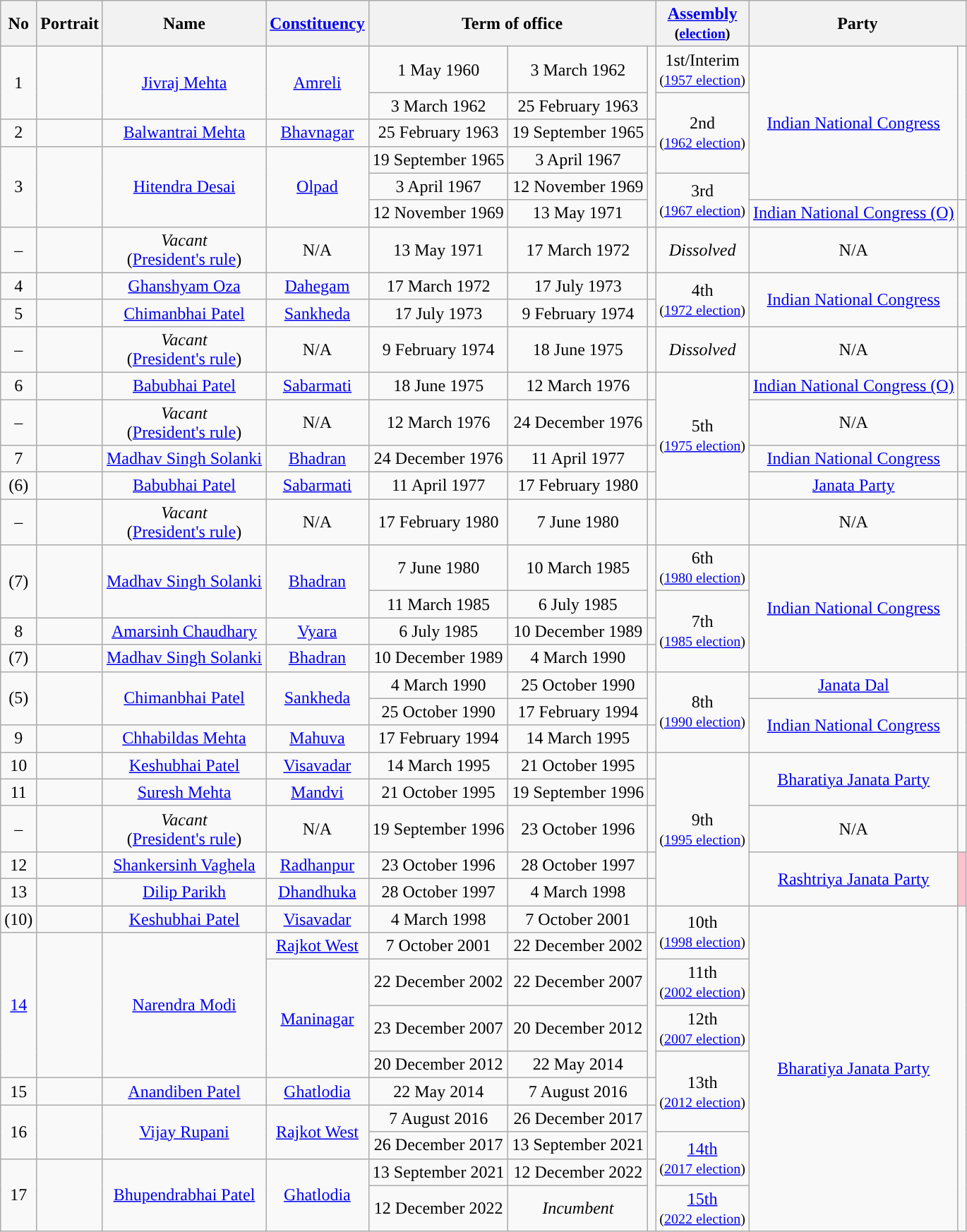<table class="wikitable" style="text-align:center">
<tr>
<th>No</th>
<th>Portrait</th>
<th>Name</th>
<th><a href='#'>Constituency</a></th>
<th colspan="3">Term of office</th>
<th><a href='#'>Assembly</a><br><small>(<a href='#'>election</a>)</small></th>
<th colspan="2">Party</th>
</tr>
<tr>
<td rowspan="2">1</td>
<td rowspan="2"></td>
<td rowspan="2"><a href='#'>Jivraj Mehta</a></td>
<td rowspan="2"><a href='#'>Amreli</a></td>
<td>1 May 1960</td>
<td>3 March 1962</td>
<td rowspan="2"></td>
<td>1st/Interim<br><small>(<a href='#'>1957 election</a>)</small></td>
<td rowspan="5"><a href='#'>Indian National Congress</a></td>
<td rowspan="5" style="background-color: "></td>
</tr>
<tr>
<td>3 March 1962</td>
<td>25 February 1963</td>
<td rowspan="3">2nd<br><small>(<a href='#'>1962 election</a>)</small></td>
</tr>
<tr>
<td>2</td>
<td></td>
<td><a href='#'>Balwantrai Mehta</a></td>
<td><a href='#'>Bhavnagar</a></td>
<td>25 February 1963</td>
<td>19 September 1965</td>
<td></td>
</tr>
<tr>
<td rowspan="3">3</td>
<td rowspan="3"></td>
<td rowspan="3"><a href='#'>Hitendra Desai</a></td>
<td rowspan="3"><a href='#'>Olpad</a></td>
<td>19 September 1965</td>
<td>3 April 1967</td>
<td rowspan="3"></td>
</tr>
<tr>
<td>3 April 1967</td>
<td>12 November 1969</td>
<td rowspan="2">3rd<br><small>(<a href='#'>1967 election</a>)</small></td>
</tr>
<tr>
<td>12 November 1969</td>
<td>13 May 1971</td>
<td><a href='#'>Indian National Congress (O)</a></td>
<td style="background-color:"></td>
</tr>
<tr>
<td>–</td>
<td></td>
<td><em>Vacant</em><br>(<a href='#'>President's rule</a>)</td>
<td>N/A</td>
<td>13 May 1971</td>
<td>17 March 1972</td>
<td></td>
<td><em>Dissolved</em></td>
<td>N/A</td>
<td></td>
</tr>
<tr>
<td>4</td>
<td></td>
<td><a href='#'>Ghanshyam Oza</a></td>
<td><a href='#'>Dahegam</a></td>
<td>17 March 1972</td>
<td>17 July 1973</td>
<td></td>
<td rowspan="2">4th<br><small>(<a href='#'>1972 election</a>)</small></td>
<td rowspan="2"><a href='#'>Indian National Congress</a></td>
<td rowspan="2" style="background-color: "></td>
</tr>
<tr>
<td>5</td>
<td></td>
<td><a href='#'>Chimanbhai Patel</a></td>
<td><a href='#'>Sankheda</a></td>
<td>17 July 1973</td>
<td>9 February 1974</td>
<td></td>
</tr>
<tr>
<td>–</td>
<td></td>
<td><em>Vacant</em><br>(<a href='#'>President's rule</a>)</td>
<td>N/A</td>
<td>9 February 1974</td>
<td>18 June 1975</td>
<td></td>
<td><em>Dissolved</em></td>
<td>N/A</td>
<td style="background-color: white"></td>
</tr>
<tr>
<td>6</td>
<td></td>
<td><a href='#'>Babubhai Patel</a></td>
<td><a href='#'>Sabarmati</a></td>
<td>18 June 1975</td>
<td>12 March 1976</td>
<td></td>
<td rowspan="4">5th<br><small>(<a href='#'>1975 election</a>)</small></td>
<td><a href='#'>Indian National Congress (O)</a></td>
<td style="background-color:"></td>
</tr>
<tr>
<td>–</td>
<td></td>
<td><em>Vacant</em><br>(<a href='#'>President's rule</a>)</td>
<td>N/A</td>
<td>12 March 1976</td>
<td>24 December 1976</td>
<td></td>
<td>N/A</td>
<td style="background-color: white"></td>
</tr>
<tr>
<td>7</td>
<td></td>
<td><a href='#'>Madhav Singh Solanki</a></td>
<td><a href='#'>Bhadran</a></td>
<td>24 December 1976</td>
<td>11 April 1977</td>
<td></td>
<td><a href='#'>Indian National Congress</a></td>
<td style="background-color: "></td>
</tr>
<tr>
<td>(6)</td>
<td></td>
<td><a href='#'>Babubhai Patel</a></td>
<td><a href='#'>Sabarmati</a></td>
<td>11 April 1977</td>
<td>17 February 1980</td>
<td></td>
<td><a href='#'>Janata Party</a></td>
<td style="background-color: "></td>
</tr>
<tr>
<td>–</td>
<td></td>
<td><em>Vacant</em><br>(<a href='#'>President's rule</a>)</td>
<td>N/A</td>
<td>17 February 1980</td>
<td>7 June 1980</td>
<td></td>
<td></td>
<td>N/A</td>
<td></td>
</tr>
<tr>
<td rowspan="2">(7)</td>
<td rowspan="2"></td>
<td rowspan="2"><a href='#'>Madhav Singh Solanki</a></td>
<td rowspan="2"><a href='#'>Bhadran</a></td>
<td>7 June 1980</td>
<td>10 March 1985</td>
<td rowspan="2"></td>
<td>6th<br><small>(<a href='#'>1980 election</a>)</small></td>
<td rowspan="4"><a href='#'>Indian National Congress</a></td>
<td rowspan="4" style="background-color: "></td>
</tr>
<tr>
<td>11 March 1985</td>
<td>6 July 1985</td>
<td rowspan="3">7th<br><small>(<a href='#'>1985 election</a>)</small></td>
</tr>
<tr>
<td>8</td>
<td></td>
<td><a href='#'>Amarsinh Chaudhary</a></td>
<td><a href='#'>Vyara</a></td>
<td>6 July 1985</td>
<td>10 December 1989</td>
<td></td>
</tr>
<tr>
<td>(7)</td>
<td></td>
<td><a href='#'>Madhav Singh Solanki</a></td>
<td><a href='#'>Bhadran</a></td>
<td>10 December 1989</td>
<td>4 March 1990</td>
<td></td>
</tr>
<tr>
<td rowspan="2">(5)</td>
<td rowspan="2"></td>
<td rowspan="2"><a href='#'>Chimanbhai Patel</a></td>
<td rowspan="2"><a href='#'>Sankheda</a></td>
<td>4 March 1990</td>
<td>25 October 1990</td>
<td rowspan="2"></td>
<td rowspan="3">8th<br><small>(<a href='#'>1990 election</a>)</small></td>
<td><a href='#'>Janata Dal</a></td>
<td style="background-color: "></td>
</tr>
<tr>
<td>25 October 1990</td>
<td>17 February 1994</td>
<td rowspan="2"><a href='#'>Indian National Congress</a></td>
<td rowspan="2" style="background-color: "></td>
</tr>
<tr>
<td>9</td>
<td></td>
<td><a href='#'>Chhabildas Mehta</a></td>
<td><a href='#'>Mahuva</a></td>
<td>17 February 1994</td>
<td>14 March 1995</td>
<td></td>
</tr>
<tr>
<td>10</td>
<td></td>
<td><a href='#'>Keshubhai Patel</a></td>
<td><a href='#'>Visavadar</a></td>
<td>14 March 1995</td>
<td>21 October 1995</td>
<td></td>
<td rowspan="5">9th<br><small>(<a href='#'>1995 election</a>)</small></td>
<td rowspan="2"><a href='#'>Bharatiya Janata Party</a></td>
<td rowspan="2" style="background-color: "></td>
</tr>
<tr>
<td>11</td>
<td></td>
<td><a href='#'>Suresh Mehta</a></td>
<td><a href='#'>Mandvi</a></td>
<td>21 October 1995</td>
<td>19 September 1996</td>
<td></td>
</tr>
<tr>
<td>–</td>
<td></td>
<td><em>Vacant</em><br>(<a href='#'>President's rule</a>)</td>
<td>N/A</td>
<td>19 September 1996</td>
<td>23 October 1996</td>
<td></td>
<td>N/A</td>
<td></td>
</tr>
<tr>
<td>12</td>
<td></td>
<td><a href='#'>Shankersinh Vaghela</a></td>
<td><a href='#'>Radhanpur</a></td>
<td>23 October 1996</td>
<td>28 October 1997</td>
<td></td>
<td rowspan="2"><a href='#'>Rashtriya Janata Party</a></td>
<td rowspan="2" style="background-color:pink"></td>
</tr>
<tr>
<td>13</td>
<td></td>
<td><a href='#'>Dilip Parikh</a></td>
<td><a href='#'>Dhandhuka</a></td>
<td>28 October 1997</td>
<td>4 March 1998</td>
<td></td>
</tr>
<tr>
<td>(10)</td>
<td></td>
<td><a href='#'>Keshubhai Patel</a></td>
<td><a href='#'>Visavadar</a></td>
<td>4 March 1998</td>
<td>7 October 2001</td>
<td></td>
<td rowspan=2>10th<br><small>(<a href='#'>1998 election</a>)</small></td>
<td rowspan=10><a href='#'>Bharatiya Janata Party</a></td>
<td rowspan=10 style="background-color:"></td>
</tr>
<tr>
<td rowspan=4><a href='#'>14</a></td>
<td rowspan=4></td>
<td rowspan=4><a href='#'>Narendra Modi</a></td>
<td><a href='#'>Rajkot West</a></td>
<td>7 October 2001</td>
<td>22 December 2002</td>
<td rowspan=4></td>
</tr>
<tr>
<td rowspan=3><a href='#'>Maninagar</a></td>
<td>22 December 2002</td>
<td>22 December 2007</td>
<td>11th<br><small>(<a href='#'>2002 election</a>)</small></td>
</tr>
<tr>
<td>23 December 2007</td>
<td>20 December 2012</td>
<td>12th<br><small>(<a href='#'>2007 election</a>)</small></td>
</tr>
<tr>
<td>20 December 2012</td>
<td>22 May 2014</td>
<td rowspan="3">13th<br><small>(<a href='#'>2012 election</a>)</small></td>
</tr>
<tr>
<td>15</td>
<td></td>
<td><a href='#'>Anandiben Patel</a></td>
<td><a href='#'>Ghatlodia</a></td>
<td>22 May 2014</td>
<td>7 August 2016</td>
<td></td>
</tr>
<tr>
<td rowspan="2">16</td>
<td rowspan="2"></td>
<td rowspan="2"><a href='#'>Vijay Rupani</a></td>
<td rowspan="2"><a href='#'>Rajkot West</a></td>
<td>7 August 2016</td>
<td>26 December 2017</td>
<td rowspan="2"></td>
</tr>
<tr>
<td>26 December 2017</td>
<td>13 September 2021</td>
<td rowspan="2"><a href='#'>14th</a><br><small>(<a href='#'>2017 election</a>)</small></td>
</tr>
<tr>
<td rowspan="2">17</td>
<td rowspan="2"></td>
<td rowspan="2"><a href='#'>Bhupendrabhai Patel</a></td>
<td rowspan="2"><a href='#'>Ghatlodia</a></td>
<td>13 September 2021</td>
<td>12 December 2022</td>
<td rowspan="2"></td>
</tr>
<tr>
<td>12 December 2022</td>
<td><em>Incumbent</em></td>
<td><a href='#'>15th</a><br><small>(<a href='#'>2022 election</a>)</small></td>
</tr>
</table>
